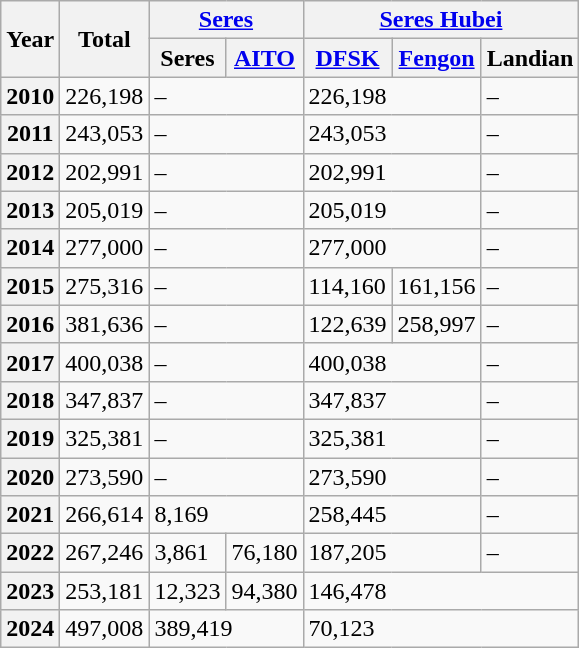<table class="wikitable">
<tr>
<th rowspan="2">Year</th>
<th rowspan="2">Total</th>
<th colspan="2"><a href='#'>Seres</a></th>
<th colspan="3"><a href='#'>Seres Hubei</a></th>
</tr>
<tr>
<th>Seres</th>
<th><a href='#'>AITO</a></th>
<th><a href='#'>DFSK</a></th>
<th><a href='#'>Fengon</a></th>
<th>Landian</th>
</tr>
<tr>
<th>2010</th>
<td>226,198</td>
<td colspan="2">–</td>
<td colspan="2">226,198</td>
<td>–</td>
</tr>
<tr>
<th>2011</th>
<td>243,053</td>
<td colspan="2">–</td>
<td colspan="2">243,053</td>
<td>–</td>
</tr>
<tr>
<th>2012</th>
<td>202,991</td>
<td colspan="2">–</td>
<td colspan="2">202,991</td>
<td>–</td>
</tr>
<tr>
<th>2013</th>
<td>205,019</td>
<td colspan="2">–</td>
<td colspan="2">205,019</td>
<td>–</td>
</tr>
<tr>
<th>2014</th>
<td>277,000</td>
<td colspan="2">–</td>
<td colspan="2">277,000</td>
<td>–</td>
</tr>
<tr>
<th>2015</th>
<td>275,316</td>
<td colspan="2">–</td>
<td>114,160</td>
<td>161,156</td>
<td>–</td>
</tr>
<tr>
<th>2016</th>
<td>381,636</td>
<td colspan="2">–</td>
<td>122,639</td>
<td>258,997</td>
<td>–</td>
</tr>
<tr>
<th>2017</th>
<td>400,038</td>
<td colspan="2">–</td>
<td colspan="2">400,038</td>
<td>–</td>
</tr>
<tr>
<th>2018</th>
<td>347,837</td>
<td colspan="2">–</td>
<td colspan="2">347,837</td>
<td>–</td>
</tr>
<tr>
<th>2019</th>
<td>325,381</td>
<td colspan="2">–</td>
<td colspan="2">325,381</td>
<td>–</td>
</tr>
<tr>
<th>2020</th>
<td>273,590</td>
<td colspan="2">–</td>
<td colspan="2">273,590</td>
<td>–</td>
</tr>
<tr>
<th>2021</th>
<td>266,614</td>
<td colspan="2">8,169</td>
<td colspan="2">258,445</td>
<td>–</td>
</tr>
<tr>
<th>2022</th>
<td>267,246</td>
<td>3,861</td>
<td>76,180</td>
<td colspan="2">187,205</td>
<td>–</td>
</tr>
<tr>
<th>2023</th>
<td>253,181</td>
<td>12,323</td>
<td>94,380</td>
<td colspan="3">146,478</td>
</tr>
<tr>
<th>2024</th>
<td>497,008</td>
<td colspan="2">389,419</td>
<td colspan="3">70,123</td>
</tr>
</table>
